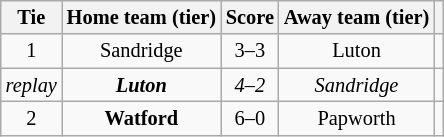<table class="wikitable" style="text-align:center; font-size:85%">
<tr>
<th>Tie</th>
<th>Home team (tier)</th>
<th>Score</th>
<th>Away team (tier)</th>
<th></th>
</tr>
<tr>
<td align="center">1</td>
<td>Sandridge</td>
<td align="center">3–3 </td>
<td>Luton</td>
<td></td>
</tr>
<tr>
<td align="center"><em>replay</em></td>
<td><strong><em>Luton</em></strong></td>
<td align="center"><em>4–2</em></td>
<td><em>Sandridge</em></td>
<td></td>
</tr>
<tr>
<td align="center">2</td>
<td><strong>Watford</strong></td>
<td align="center">6–0</td>
<td>Papworth</td>
<td></td>
</tr>
</table>
